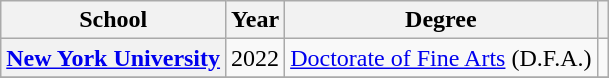<table class="wikitable plainrowheaders">
<tr>
<th scope="col">School</th>
<th scope="col">Year</th>
<th scope="col">Degree</th>
<th scope="col" class="unsortable"></th>
</tr>
<tr>
<th scope="row"><a href='#'>New York University</a></th>
<td>2022</td>
<td><a href='#'>Doctorate of Fine Arts</a> (D.F.A.)</td>
<td style="text-align:center;"></td>
</tr>
<tr>
</tr>
</table>
